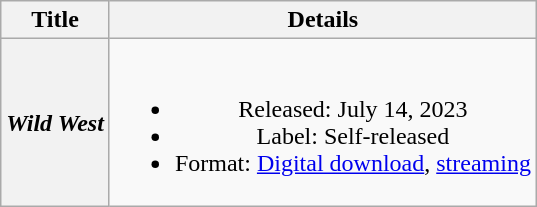<table class="wikitable plainrowheaders" style="text-align:center;">
<tr>
<th scope="col">Title</th>
<th scope="col">Details</th>
</tr>
<tr>
<th scope="row"><em>Wild West</em></th>
<td><br><ul><li>Released: July 14, 2023</li><li>Label: Self-released</li><li>Format: <a href='#'>Digital download</a>, <a href='#'>streaming</a></li></ul></td>
</tr>
</table>
